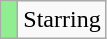<table class="wikitable">
<tr>
<td style="background: lightgreen"> </td>
<td>Starring</td>
</tr>
</table>
